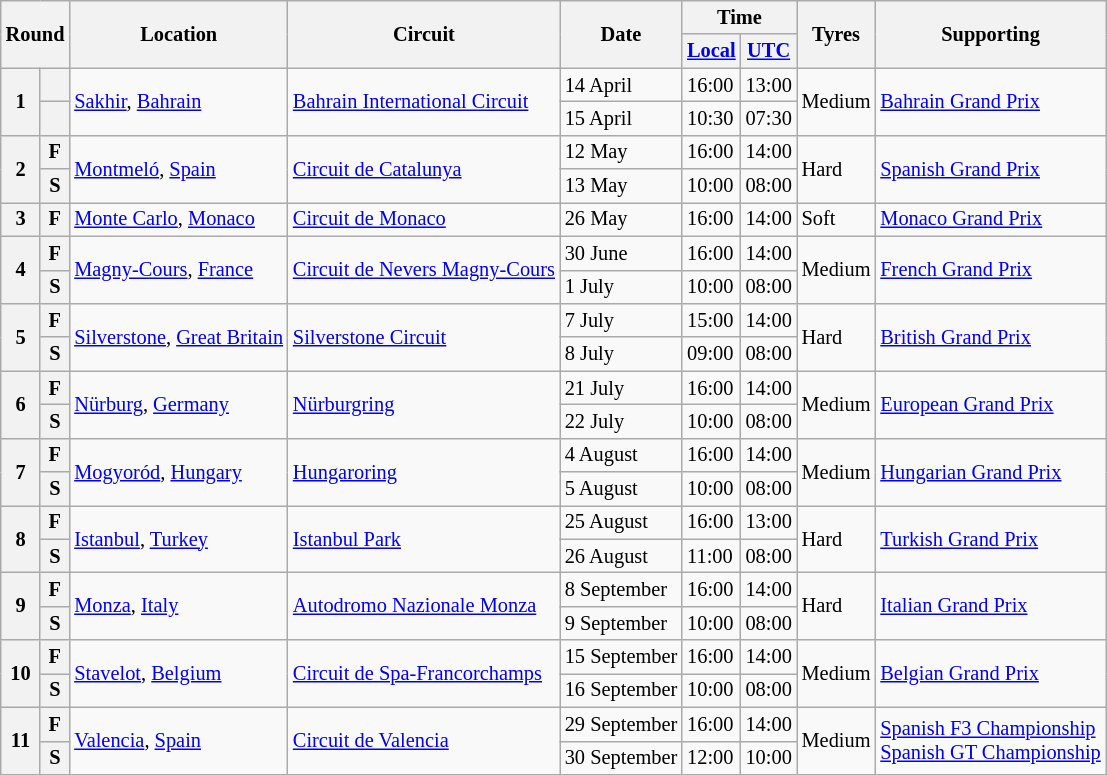<table class="wikitable" style="font-size: 85%;">
<tr>
<th colspan=2 rowspan=2>Round</th>
<th rowspan=2>Location</th>
<th rowspan=2>Circuit</th>
<th rowspan=2>Date</th>
<th colspan=2>Time</th>
<th rowspan=2>Tyres</th>
<th rowspan=2>Supporting</th>
</tr>
<tr>
<th><a href='#'>Local</a></th>
<th><a href='#'>UTC</a></th>
</tr>
<tr>
<th rowspan=2>1</th>
<th></th>
<td rowspan=2> <a href='#'>Sakhir</a>, <a href='#'>Bahrain</a></td>
<td rowspan=2><a href='#'>Bahrain International Circuit</a></td>
<td>14 April</td>
<td>16:00</td>
<td>13:00</td>
<td rowspan=2>Medium</td>
<td rowspan=2><a href='#'>Bahrain Grand Prix</a></td>
</tr>
<tr>
<th></th>
<td>15 April</td>
<td>10:30</td>
<td>07:30</td>
</tr>
<tr>
<th rowspan=2>2</th>
<th>F</th>
<td rowspan=2> <a href='#'>Montmeló</a>, <a href='#'>Spain</a></td>
<td rowspan=2><a href='#'>Circuit de Catalunya</a></td>
<td>12 May</td>
<td>16:00</td>
<td>14:00</td>
<td rowspan=2>Hard</td>
<td rowspan=2><a href='#'>Spanish Grand Prix</a></td>
</tr>
<tr>
<th>S</th>
<td>13 May</td>
<td>10:00</td>
<td>08:00</td>
</tr>
<tr>
<th>3</th>
<th>F</th>
<td> <a href='#'>Monte Carlo</a>, <a href='#'>Monaco</a></td>
<td><a href='#'>Circuit de Monaco</a></td>
<td>26 May</td>
<td>16:00</td>
<td>14:00</td>
<td>Soft</td>
<td><a href='#'>Monaco Grand Prix</a></td>
</tr>
<tr>
<th rowspan=2>4</th>
<th>F</th>
<td rowspan=2> <a href='#'>Magny-Cours</a>, <a href='#'>France</a></td>
<td rowspan=2><a href='#'>Circuit de Nevers Magny-Cours</a></td>
<td>30 June</td>
<td>16:00</td>
<td>14:00</td>
<td rowspan=2>Medium</td>
<td rowspan=2><a href='#'>French Grand Prix</a></td>
</tr>
<tr>
<th>S</th>
<td>1 July</td>
<td>10:00</td>
<td>08:00</td>
</tr>
<tr>
<th rowspan=2>5</th>
<th>F</th>
<td rowspan=2> <a href='#'>Silverstone</a>, <a href='#'>Great Britain</a></td>
<td rowspan=2><a href='#'>Silverstone Circuit</a></td>
<td>7 July</td>
<td>15:00</td>
<td>14:00</td>
<td rowspan=2>Hard</td>
<td rowspan=2><a href='#'>British Grand Prix</a></td>
</tr>
<tr>
<th>S</th>
<td>8 July</td>
<td>09:00</td>
<td>08:00</td>
</tr>
<tr>
<th rowspan=2>6</th>
<th>F</th>
<td rowspan=2> <a href='#'>Nürburg</a>, <a href='#'>Germany</a></td>
<td rowspan=2><a href='#'>Nürburgring</a></td>
<td>21 July</td>
<td>16:00</td>
<td>14:00</td>
<td rowspan=2>Medium</td>
<td rowspan=2><a href='#'>European Grand Prix</a></td>
</tr>
<tr>
<th>S</th>
<td>22 July</td>
<td>10:00</td>
<td>08:00</td>
</tr>
<tr>
<th rowspan=2>7</th>
<th>F</th>
<td rowspan=2> <a href='#'>Mogyoród</a>, <a href='#'>Hungary</a></td>
<td rowspan=2><a href='#'>Hungaroring</a></td>
<td>4 August</td>
<td>16:00</td>
<td>14:00</td>
<td rowspan=2>Medium</td>
<td rowspan=2><a href='#'>Hungarian Grand Prix</a></td>
</tr>
<tr>
<th>S</th>
<td>5 August</td>
<td>10:00</td>
<td>08:00</td>
</tr>
<tr>
<th rowspan=2>8</th>
<th>F</th>
<td rowspan=2> <a href='#'>Istanbul</a>, <a href='#'>Turkey</a></td>
<td rowspan=2><a href='#'>Istanbul Park</a></td>
<td>25 August</td>
<td>16:00</td>
<td>13:00</td>
<td rowspan=2>Hard</td>
<td rowspan=2><a href='#'>Turkish Grand Prix</a></td>
</tr>
<tr>
<th>S</th>
<td>26 August</td>
<td>11:00</td>
<td>08:00</td>
</tr>
<tr>
<th rowspan=2>9</th>
<th>F</th>
<td rowspan=2> <a href='#'>Monza</a>, <a href='#'>Italy</a></td>
<td rowspan=2><a href='#'>Autodromo Nazionale Monza</a></td>
<td>8 September</td>
<td>16:00</td>
<td>14:00</td>
<td rowspan=2>Hard</td>
<td rowspan=2><a href='#'>Italian Grand Prix</a></td>
</tr>
<tr>
<th>S</th>
<td>9 September</td>
<td>10:00</td>
<td>08:00</td>
</tr>
<tr>
<th rowspan=2>10</th>
<th>F</th>
<td rowspan=2> <a href='#'>Stavelot</a>, <a href='#'>Belgium</a></td>
<td rowspan=2><a href='#'>Circuit de Spa-Francorchamps</a></td>
<td>15 September</td>
<td>16:00</td>
<td>14:00</td>
<td rowspan=2>Medium</td>
<td rowspan=2><a href='#'>Belgian Grand Prix</a></td>
</tr>
<tr>
<th>S</th>
<td>16 September</td>
<td>10:00</td>
<td>08:00</td>
</tr>
<tr>
<th rowspan=2>11</th>
<th>F</th>
<td rowspan=2> <a href='#'>Valencia</a>, <a href='#'>Spain</a></td>
<td rowspan=2><a href='#'>Circuit de Valencia</a></td>
<td>29 September</td>
<td>16:00</td>
<td>14:00</td>
<td rowspan=2>Medium</td>
<td rowspan=2><a href='#'>Spanish F3 Championship</a><br><a href='#'>Spanish GT Championship</a></td>
</tr>
<tr>
<th>S</th>
<td>30 September</td>
<td>12:00</td>
<td>10:00</td>
</tr>
</table>
